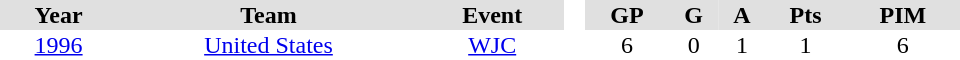<table border="0" cellpadding="1" cellspacing="0" style="text-align:center; width:40em">
<tr ALIGN="center" bgcolor="#e0e0e0">
<th>Year</th>
<th>Team</th>
<th>Event</th>
<th rowspan="99" bgcolor="#ffffff"> </th>
<th>GP</th>
<th>G</th>
<th>A</th>
<th>Pts</th>
<th>PIM</th>
</tr>
<tr>
<td><a href='#'>1996</a></td>
<td><a href='#'>United States</a></td>
<td><a href='#'>WJC</a></td>
<td>6</td>
<td>0</td>
<td>1</td>
<td>1</td>
<td>6</td>
</tr>
</table>
